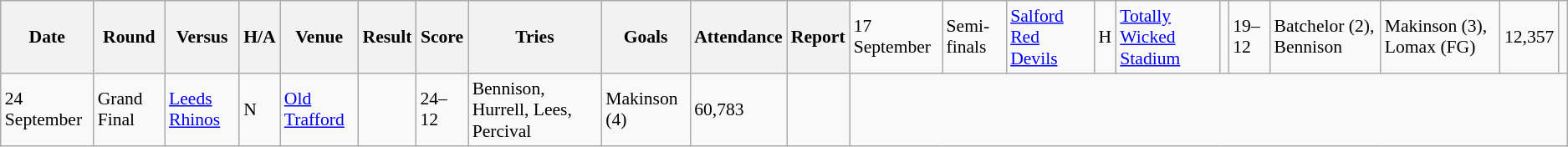<table class="wikitable defaultleft col2center col4center col7center col10right" style="font-size:90%;">
<tr>
<th>Date</th>
<th>Round</th>
<th>Versus</th>
<th>H/A</th>
<th>Venue</th>
<th>Result</th>
<th>Score</th>
<th>Tries</th>
<th>Goals</th>
<th>Attendance</th>
<th>Report</th>
<td>17 September</td>
<td>Semi-finals</td>
<td> <a href='#'>Salford Red Devils</a></td>
<td>H</td>
<td><a href='#'>Totally Wicked Stadium</a></td>
<td></td>
<td>19–12</td>
<td>Batchelor (2), Bennison</td>
<td>Makinson (3), Lomax (FG)</td>
<td>12,357</td>
<td></td>
</tr>
<tr>
<td>24 September</td>
<td>Grand Final</td>
<td> <a href='#'>Leeds Rhinos</a></td>
<td>N</td>
<td><a href='#'>Old Trafford</a></td>
<td></td>
<td>24–12</td>
<td>Bennison, Hurrell, Lees, Percival</td>
<td>Makinson (4)</td>
<td>60,783</td>
<td></td>
</tr>
</table>
